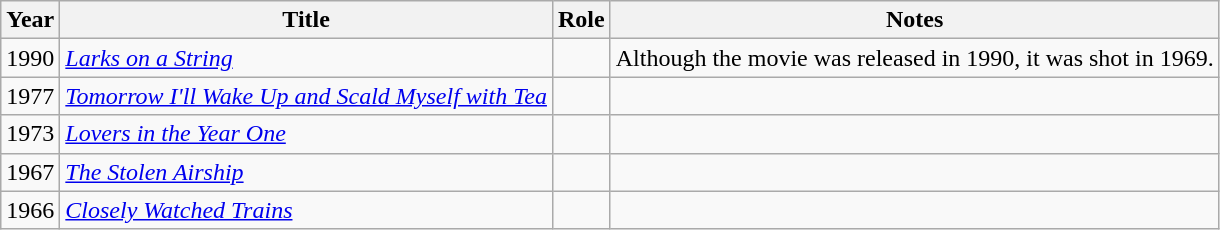<table class="wikitable sortable">
<tr>
<th>Year</th>
<th>Title</th>
<th>Role</th>
<th class="unsortable">Notes</th>
</tr>
<tr>
<td>1990</td>
<td><em><a href='#'>Larks on a String</a></em></td>
<td></td>
<td>Although the movie was released in 1990, it was shot in 1969.</td>
</tr>
<tr>
<td>1977</td>
<td><em><a href='#'>Tomorrow I'll Wake Up and Scald Myself with Tea</a></em></td>
<td></td>
<td></td>
</tr>
<tr>
<td>1973</td>
<td><em><a href='#'>Lovers in the Year One</a></em></td>
<td></td>
<td></td>
</tr>
<tr>
<td>1967</td>
<td><em><a href='#'>The Stolen Airship</a></em></td>
<td></td>
<td></td>
</tr>
<tr>
<td>1966</td>
<td><em><a href='#'>Closely Watched Trains</a></em></td>
<td></td>
<td></td>
</tr>
</table>
